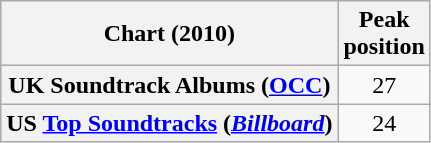<table class="wikitable sortable plainrowheaders" style="text-align:center">
<tr>
<th scope="col">Chart (2010)</th>
<th scope="col">Peak<br>position</th>
</tr>
<tr>
<th scope="row">UK Soundtrack Albums (<a href='#'>OCC</a>)</th>
<td>27</td>
</tr>
<tr>
<th scope="row">US <a href='#'>Top Soundtracks</a> (<em><a href='#'>Billboard</a></em>)</th>
<td>24</td>
</tr>
</table>
